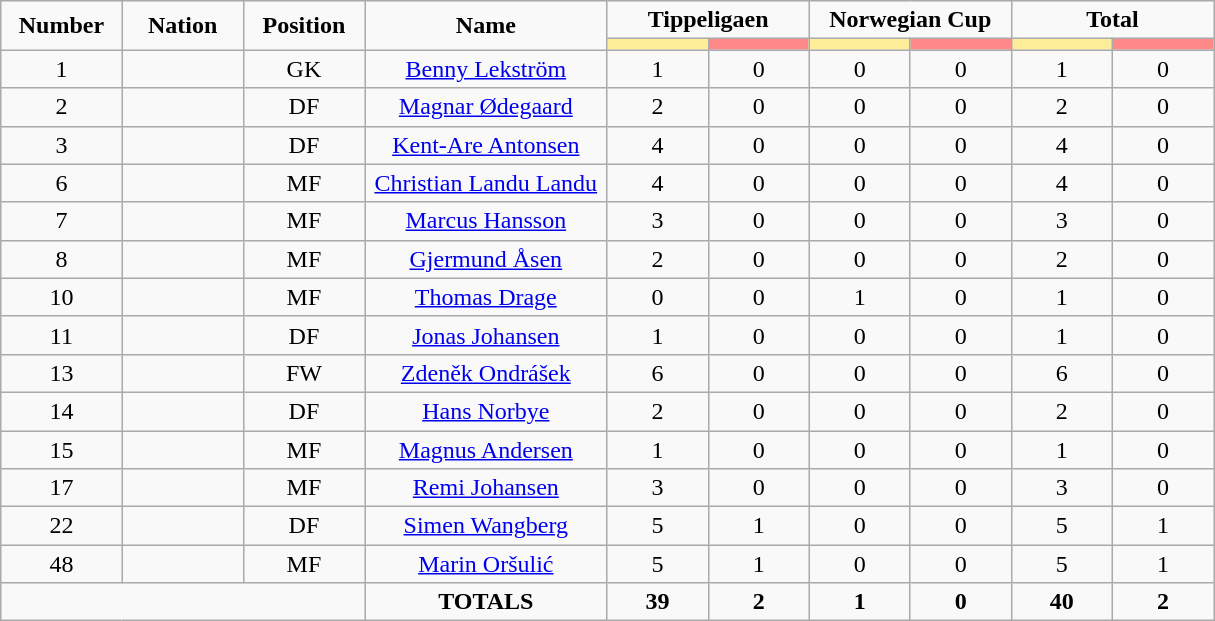<table class="wikitable" style="font-size: 100%; text-align: center;">
<tr>
<td rowspan="2" width="10%" align="center"><strong>Number</strong></td>
<td rowspan="2" width="10%" align="center"><strong>Nation</strong></td>
<td rowspan="2" width="10%" align="center"><strong>Position</strong></td>
<td rowspan="2" width="20%" align="center"><strong>Name</strong></td>
<td colspan="2" align="center"><strong>Tippeligaen</strong></td>
<td colspan="2" align="center"><strong>Norwegian Cup</strong></td>
<td colspan="2" align="center"><strong>Total</strong></td>
</tr>
<tr>
<th width=60 style="background: #FFEE99"></th>
<th width=60 style="background: #FF8888"></th>
<th width=60 style="background: #FFEE99"></th>
<th width=60 style="background: #FF8888"></th>
<th width=60 style="background: #FFEE99"></th>
<th width=60 style="background: #FF8888"></th>
</tr>
<tr>
<td>1</td>
<td></td>
<td>GK</td>
<td><a href='#'>Benny Lekström</a></td>
<td>1</td>
<td>0</td>
<td>0</td>
<td>0</td>
<td>1</td>
<td>0</td>
</tr>
<tr>
<td>2</td>
<td></td>
<td>DF</td>
<td><a href='#'>Magnar Ødegaard</a></td>
<td>2</td>
<td>0</td>
<td>0</td>
<td>0</td>
<td>2</td>
<td>0</td>
</tr>
<tr>
<td>3</td>
<td></td>
<td>DF</td>
<td><a href='#'>Kent-Are Antonsen</a></td>
<td>4</td>
<td>0</td>
<td>0</td>
<td>0</td>
<td>4</td>
<td>0</td>
</tr>
<tr>
<td>6</td>
<td></td>
<td>MF</td>
<td><a href='#'>Christian Landu Landu</a></td>
<td>4</td>
<td>0</td>
<td>0</td>
<td>0</td>
<td>4</td>
<td>0</td>
</tr>
<tr>
<td>7</td>
<td></td>
<td>MF</td>
<td><a href='#'>Marcus Hansson</a></td>
<td>3</td>
<td>0</td>
<td>0</td>
<td>0</td>
<td>3</td>
<td>0</td>
</tr>
<tr>
<td>8</td>
<td></td>
<td>MF</td>
<td><a href='#'>Gjermund Åsen</a></td>
<td>2</td>
<td>0</td>
<td>0</td>
<td>0</td>
<td>2</td>
<td>0</td>
</tr>
<tr>
<td>10</td>
<td></td>
<td>MF</td>
<td><a href='#'>Thomas Drage</a></td>
<td>0</td>
<td>0</td>
<td>1</td>
<td>0</td>
<td>1</td>
<td>0</td>
</tr>
<tr>
<td>11</td>
<td></td>
<td>DF</td>
<td><a href='#'>Jonas Johansen</a></td>
<td>1</td>
<td>0</td>
<td>0</td>
<td>0</td>
<td>1</td>
<td>0</td>
</tr>
<tr>
<td>13</td>
<td></td>
<td>FW</td>
<td><a href='#'>Zdeněk Ondrášek</a></td>
<td>6</td>
<td>0</td>
<td>0</td>
<td>0</td>
<td>6</td>
<td>0</td>
</tr>
<tr>
<td>14</td>
<td></td>
<td>DF</td>
<td><a href='#'>Hans Norbye</a></td>
<td>2</td>
<td>0</td>
<td>0</td>
<td>0</td>
<td>2</td>
<td>0</td>
</tr>
<tr>
<td>15</td>
<td></td>
<td>MF</td>
<td><a href='#'>Magnus Andersen</a></td>
<td>1</td>
<td>0</td>
<td>0</td>
<td>0</td>
<td>1</td>
<td>0</td>
</tr>
<tr>
<td>17</td>
<td></td>
<td>MF</td>
<td><a href='#'>Remi Johansen</a></td>
<td>3</td>
<td>0</td>
<td>0</td>
<td>0</td>
<td>3</td>
<td>0</td>
</tr>
<tr>
<td>22</td>
<td></td>
<td>DF</td>
<td><a href='#'>Simen Wangberg</a></td>
<td>5</td>
<td>1</td>
<td>0</td>
<td>0</td>
<td>5</td>
<td>1</td>
</tr>
<tr>
<td>48</td>
<td></td>
<td>MF</td>
<td><a href='#'>Marin Oršulić</a></td>
<td>5</td>
<td>1</td>
<td>0</td>
<td>0</td>
<td>5</td>
<td>1</td>
</tr>
<tr>
<td colspan="3"></td>
<td><strong>TOTALS</strong></td>
<td><strong>39</strong></td>
<td><strong>2</strong></td>
<td><strong>1</strong></td>
<td><strong>0</strong></td>
<td><strong>40</strong></td>
<td><strong>2</strong></td>
</tr>
</table>
